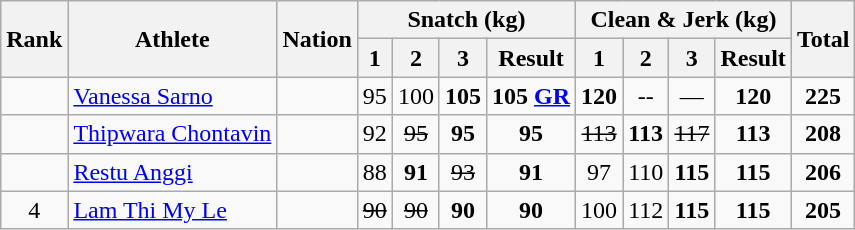<table class="wikitable sortable" style="text-align:center;">
<tr>
<th rowspan=2>Rank</th>
<th rowspan=2>Athlete</th>
<th rowspan=2>Nation</th>
<th colspan=4>Snatch (kg)</th>
<th colspan=4>Clean & Jerk (kg)</th>
<th rowspan=2>Total</th>
</tr>
<tr>
<th>1</th>
<th>2</th>
<th>3</th>
<th>Result</th>
<th>1</th>
<th>2</th>
<th>3</th>
<th>Result</th>
</tr>
<tr>
<td></td>
<td align=left><a href='#'>Vanessa Sarno</a></td>
<td align=left></td>
<td>95</td>
<td>100</td>
<td><strong>105</strong></td>
<td><strong>105</strong> <strong><a href='#'>GR</a></strong></td>
<td><strong>120</strong></td>
<td>--</td>
<td>—</td>
<td><strong>120</strong></td>
<td><strong>225</strong></td>
</tr>
<tr>
<td></td>
<td align=left><a href='#'>Thipwara Chontavin</a></td>
<td align=left></td>
<td>92</td>
<td><s>95</s></td>
<td><strong>95</strong></td>
<td><strong>95</strong></td>
<td><s>113</s></td>
<td><strong>113</strong></td>
<td><s>117</s></td>
<td><strong>113</strong></td>
<td><strong>208</strong></td>
</tr>
<tr>
<td></td>
<td align=left><a href='#'>Restu Anggi</a></td>
<td align=left></td>
<td>88</td>
<td><strong>91</strong></td>
<td><s>93</s></td>
<td><strong>91</strong></td>
<td>97</td>
<td>110</td>
<td><strong>115</strong></td>
<td><strong>115</strong></td>
<td><strong>206</strong></td>
</tr>
<tr>
<td>4</td>
<td align=left><a href='#'>Lam Thi My Le</a></td>
<td align=left></td>
<td><s>90</s></td>
<td><s>90</s></td>
<td><strong>90</strong></td>
<td><strong>90</strong></td>
<td>100</td>
<td>112</td>
<td><strong>115</strong></td>
<td><strong>115</strong></td>
<td><strong>205</strong></td>
</tr>
</table>
